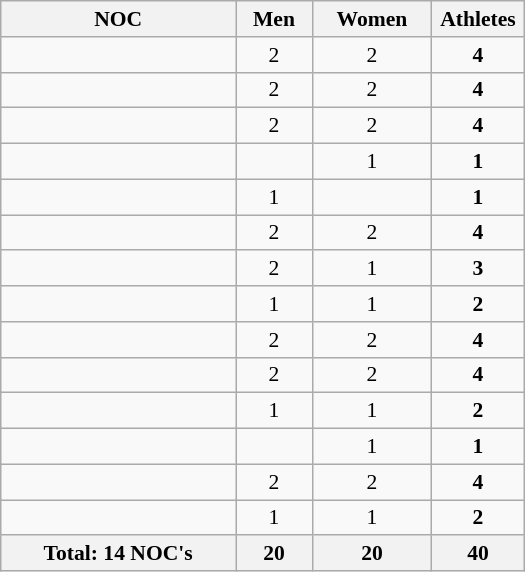<table class="wikitable" width=350 style="text-align:center; font-size:90%">
<tr>
<th>NOC</th>
<th>Men</th>
<th>Women</th>
<th width=55>Athletes</th>
</tr>
<tr>
<td align=left></td>
<td>2</td>
<td>2</td>
<td><strong>4</strong></td>
</tr>
<tr>
<td align=left></td>
<td>2</td>
<td>2</td>
<td><strong>4</strong></td>
</tr>
<tr>
<td align=left></td>
<td>2</td>
<td>2</td>
<td><strong>4</strong></td>
</tr>
<tr>
<td align=left></td>
<td></td>
<td>1</td>
<td><strong>1</strong></td>
</tr>
<tr>
<td align=left></td>
<td>1</td>
<td></td>
<td><strong>1</strong></td>
</tr>
<tr>
<td align=left></td>
<td>2</td>
<td>2</td>
<td><strong>4</strong></td>
</tr>
<tr>
<td align=left></td>
<td>2</td>
<td>1</td>
<td><strong>3</strong></td>
</tr>
<tr>
<td align=left></td>
<td>1</td>
<td>1</td>
<td><strong>2</strong></td>
</tr>
<tr>
<td align=left></td>
<td>2</td>
<td>2</td>
<td><strong>4</strong></td>
</tr>
<tr>
<td align=left></td>
<td>2</td>
<td>2</td>
<td><strong>4</strong></td>
</tr>
<tr>
<td align=left></td>
<td>1</td>
<td>1</td>
<td><strong>2</strong></td>
</tr>
<tr>
<td align=left></td>
<td></td>
<td>1</td>
<td><strong>1</strong></td>
</tr>
<tr>
<td align=left></td>
<td>2</td>
<td>2</td>
<td><strong>4</strong></td>
</tr>
<tr>
<td align=left></td>
<td>1</td>
<td>1</td>
<td><strong>2</strong></td>
</tr>
<tr>
<th>Total: 14 NOC's</th>
<th>20</th>
<th>20</th>
<th>40</th>
</tr>
</table>
